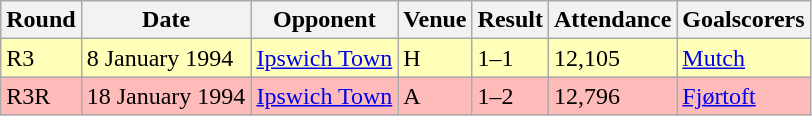<table class="wikitable">
<tr>
<th>Round</th>
<th>Date</th>
<th>Opponent</th>
<th>Venue</th>
<th>Result</th>
<th>Attendance</th>
<th>Goalscorers</th>
</tr>
<tr style="background-color: #ffffba;">
<td>R3</td>
<td>8 January 1994</td>
<td><a href='#'>Ipswich Town</a></td>
<td>H</td>
<td>1–1</td>
<td>12,105</td>
<td><a href='#'>Mutch</a></td>
</tr>
<tr style="background-color: #ffbbba;">
<td>R3R</td>
<td>18 January 1994</td>
<td><a href='#'>Ipswich Town</a></td>
<td>A</td>
<td>1–2 </td>
<td>12,796</td>
<td><a href='#'>Fjørtoft</a></td>
</tr>
</table>
